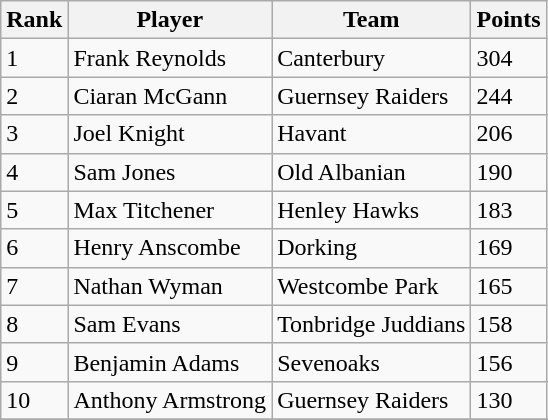<table class="wikitable">
<tr>
<th>Rank</th>
<th>Player</th>
<th>Team</th>
<th>Points</th>
</tr>
<tr>
<td>1</td>
<td>Frank Reynolds</td>
<td>Canterbury</td>
<td>304</td>
</tr>
<tr>
<td>2</td>
<td>Ciaran McGann</td>
<td>Guernsey Raiders</td>
<td>244</td>
</tr>
<tr>
<td>3</td>
<td>Joel Knight</td>
<td>Havant</td>
<td>206</td>
</tr>
<tr>
<td>4</td>
<td>Sam Jones</td>
<td>Old Albanian</td>
<td>190</td>
</tr>
<tr>
<td>5</td>
<td>Max Titchener</td>
<td>Henley Hawks</td>
<td>183</td>
</tr>
<tr>
<td>6</td>
<td>Henry Anscombe</td>
<td>Dorking</td>
<td>169</td>
</tr>
<tr>
<td>7</td>
<td>Nathan Wyman</td>
<td>Westcombe Park</td>
<td>165</td>
</tr>
<tr>
<td>8</td>
<td>Sam Evans</td>
<td>Tonbridge Juddians</td>
<td>158</td>
</tr>
<tr>
<td>9</td>
<td>Benjamin Adams</td>
<td>Sevenoaks</td>
<td>156</td>
</tr>
<tr>
<td>10</td>
<td>Anthony Armstrong</td>
<td>Guernsey Raiders</td>
<td>130</td>
</tr>
<tr>
</tr>
</table>
